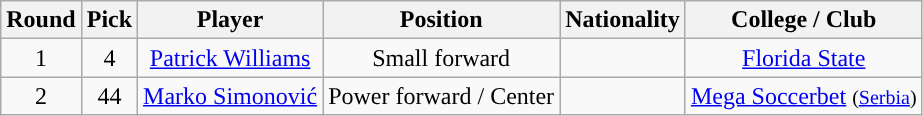<table class="wikitable sortable sortable">
<tr>
<th>Round</th>
<th>Pick</th>
<th>Player</th>
<th>Position</th>
<th>Nationality</th>
<th>College / Club</th>
</tr>
<tr style="text-align: center">
<td>1</td>
<td>4</td>
<td><a href='#'>Patrick Williams</a></td>
<td>Small forward</td>
<td></td>
<td><a href='#'>Florida State</a></td>
</tr>
<tr style="text-align: center">
<td>2</td>
<td>44</td>
<td><a href='#'>Marko Simonović</a></td>
<td>Power forward / Center</td>
<td></td>
<td><a href='#'>Mega Soccerbet</a> <small>(<a href='#'>Serbia</a>)</small></td>
</tr>
</table>
